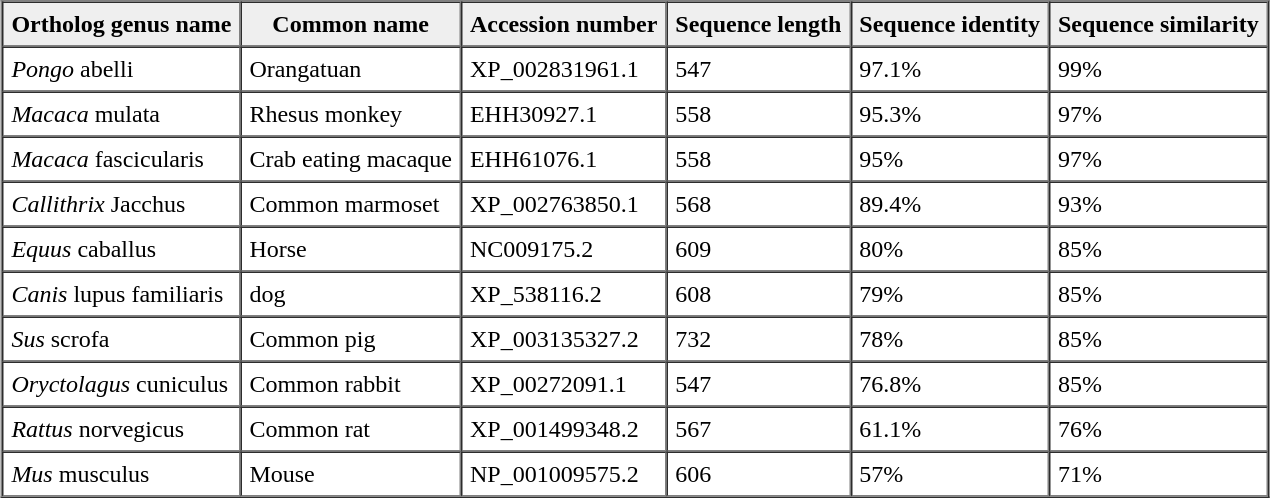<table border="1" cellpadding="5" cellspacing="0" align="center">
<tr>
<th scope="col" style="background:#efefef;">Ortholog genus name</th>
<th scope="col" style="background:#efefef;">Common name</th>
<th scope="col" style="background:#efefef;">Accession number</th>
<th scope="col" style="background:#efefef;">Sequence length</th>
<th scope="col" style="background:#efefef;">Sequence identity</th>
<th scope="col" style="background:#efefef;">Sequence similarity</th>
</tr>
<tr>
<td><em>Pongo</em> abelli</td>
<td>Orangatuan</td>
<td>XP_002831961.1</td>
<td>547</td>
<td>97.1%</td>
<td>99%</td>
</tr>
<tr>
<td><em>Macaca</em> mulata</td>
<td>Rhesus monkey</td>
<td>EHH30927.1</td>
<td>558</td>
<td>95.3%</td>
<td>97%</td>
</tr>
<tr>
<td><em>Macaca</em> fascicularis</td>
<td>Crab eating macaque</td>
<td>EHH61076.1</td>
<td>558</td>
<td>95%</td>
<td>97%</td>
</tr>
<tr>
<td><em>Callithrix</em> Jacchus</td>
<td>Common marmoset</td>
<td>XP_002763850.1</td>
<td>568</td>
<td>89.4%</td>
<td>93%</td>
</tr>
<tr>
<td><em>Equus</em> caballus</td>
<td>Horse</td>
<td>NC009175.2</td>
<td>609</td>
<td>80%</td>
<td>85%</td>
</tr>
<tr>
<td><em>Canis</em> lupus familiaris</td>
<td>dog</td>
<td>XP_538116.2</td>
<td>608</td>
<td>79%</td>
<td>85%</td>
</tr>
<tr>
<td><em>Sus</em> scrofa</td>
<td>Common pig</td>
<td>XP_003135327.2</td>
<td>732</td>
<td>78%</td>
<td>85%</td>
</tr>
<tr>
<td><em>Oryctolagus</em> cuniculus</td>
<td>Common rabbit</td>
<td>XP_00272091.1</td>
<td>547</td>
<td>76.8%</td>
<td>85%</td>
</tr>
<tr>
<td><em>Rattus</em> norvegicus</td>
<td>Common rat</td>
<td>XP_001499348.2</td>
<td>567</td>
<td>61.1%</td>
<td>76%</td>
</tr>
<tr>
<td><em>Mus</em> musculus</td>
<td>Mouse</td>
<td>NP_001009575.2</td>
<td>606</td>
<td>57%</td>
<td>71%</td>
</tr>
<tr>
</tr>
</table>
